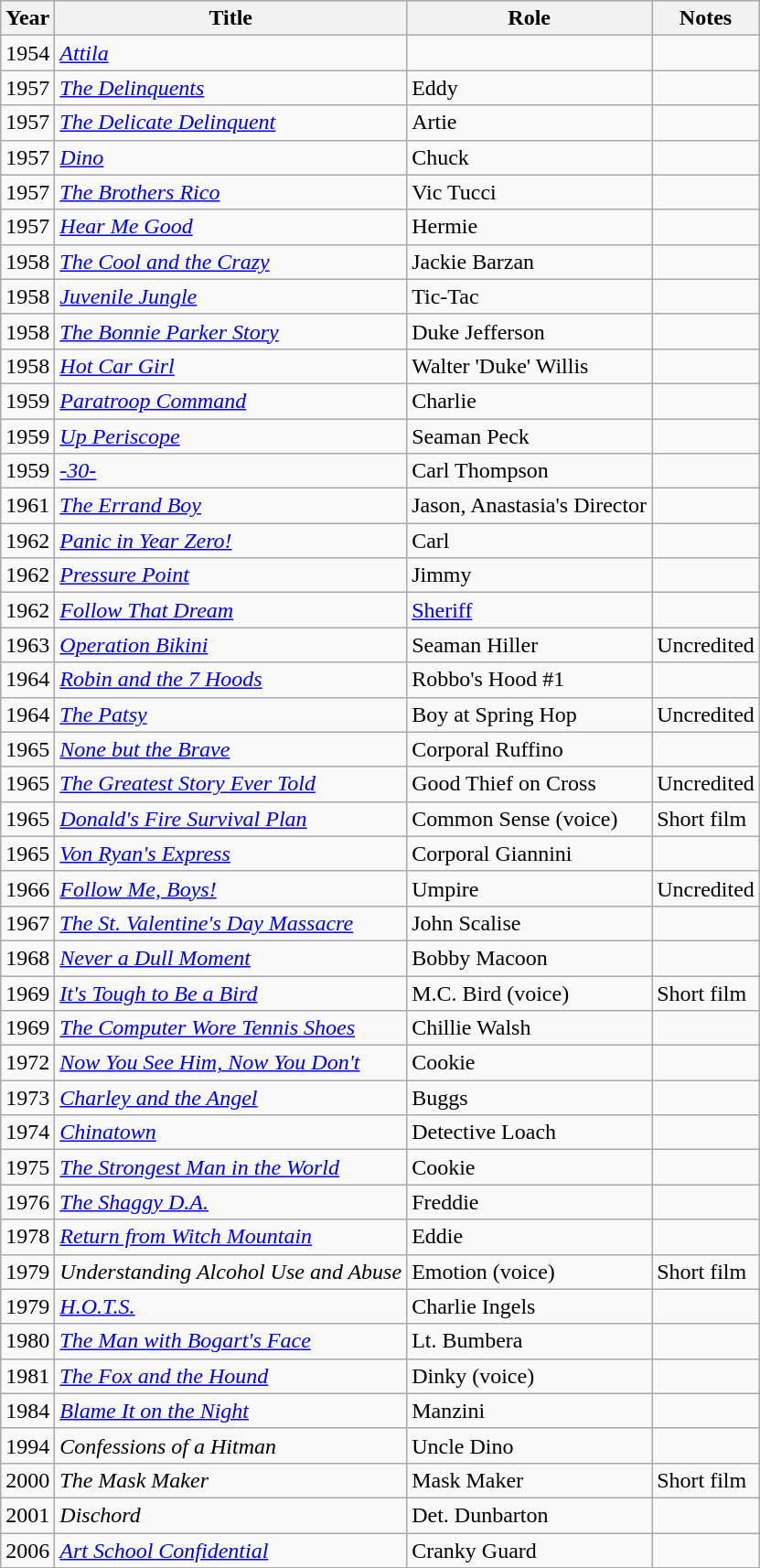<table class="wikitable sortable">
<tr>
<th>Year</th>
<th>Title</th>
<th>Role</th>
<th class="unsortable">Notes</th>
</tr>
<tr>
<td>1954</td>
<td><em><a href='#'>Attila</a></em></td>
<td></td>
<td></td>
</tr>
<tr>
<td>1957</td>
<td><em><a href='#'>The Delinquents</a></em></td>
<td>Eddy</td>
<td></td>
</tr>
<tr>
<td>1957</td>
<td><em><a href='#'>The Delicate Delinquent</a></em></td>
<td>Artie</td>
<td></td>
</tr>
<tr>
<td>1957</td>
<td><em><a href='#'>Dino</a></em></td>
<td>Chuck</td>
<td></td>
</tr>
<tr>
<td>1957</td>
<td><em><a href='#'>The Brothers Rico</a></em></td>
<td>Vic Tucci</td>
<td></td>
</tr>
<tr>
<td>1957</td>
<td><em><a href='#'>Hear Me Good</a></em></td>
<td>Hermie</td>
<td></td>
</tr>
<tr>
<td>1958</td>
<td><em><a href='#'>The Cool and the Crazy</a></em></td>
<td>Jackie Barzan</td>
<td></td>
</tr>
<tr>
<td>1958</td>
<td><em><a href='#'>Juvenile Jungle</a></em></td>
<td>Tic-Tac</td>
<td></td>
</tr>
<tr>
<td>1958</td>
<td><em><a href='#'>The Bonnie Parker Story</a></em></td>
<td>Duke Jefferson</td>
<td></td>
</tr>
<tr>
<td>1958</td>
<td><em><a href='#'>Hot Car Girl</a></em></td>
<td>Walter 'Duke' Willis</td>
<td></td>
</tr>
<tr>
<td>1959</td>
<td><em><a href='#'>Paratroop Command</a></em></td>
<td>Charlie</td>
<td></td>
</tr>
<tr>
<td>1959</td>
<td><em><a href='#'>Up Periscope</a></em></td>
<td>Seaman Peck</td>
<td></td>
</tr>
<tr>
<td>1959</td>
<td><em><a href='#'>-30-</a></em></td>
<td>Carl Thompson</td>
<td></td>
</tr>
<tr>
<td>1961</td>
<td><em><a href='#'>The Errand Boy</a></em></td>
<td>Jason, Anastasia's Director</td>
<td></td>
</tr>
<tr>
<td>1962</td>
<td><em><a href='#'>Panic in Year Zero!</a></em></td>
<td>Carl</td>
<td></td>
</tr>
<tr>
<td>1962</td>
<td><em><a href='#'>Pressure Point</a></em></td>
<td>Jimmy</td>
<td></td>
</tr>
<tr>
<td>1962</td>
<td><em><a href='#'>Follow That Dream</a></em></td>
<td><a href='#'>Sheriff</a></td>
<td></td>
</tr>
<tr>
<td>1963</td>
<td><em><a href='#'>Operation Bikini</a></em></td>
<td>Seaman Hiller</td>
<td>Uncredited</td>
</tr>
<tr>
<td>1964</td>
<td><em><a href='#'>Robin and the 7 Hoods</a></em></td>
<td>Robbo's Hood #1</td>
<td></td>
</tr>
<tr>
<td>1964</td>
<td><em><a href='#'>The Patsy</a></em></td>
<td>Boy at Spring Hop</td>
<td>Uncredited</td>
</tr>
<tr>
<td>1965</td>
<td><em><a href='#'>None but the Brave</a></em></td>
<td>Corporal Ruffino</td>
<td></td>
</tr>
<tr>
<td>1965</td>
<td><em><a href='#'>The Greatest Story Ever Told</a></em></td>
<td>Good Thief on Cross</td>
<td>Uncredited</td>
</tr>
<tr>
<td>1965</td>
<td><em><a href='#'>Donald's Fire Survival Plan</a></em></td>
<td>Common Sense (voice)</td>
<td>Short film</td>
</tr>
<tr>
<td>1965</td>
<td><em><a href='#'>Von Ryan's Express</a></em></td>
<td>Corporal Giannini</td>
<td></td>
</tr>
<tr>
<td>1966</td>
<td><em><a href='#'>Follow Me, Boys!</a></em></td>
<td>Umpire</td>
<td>Uncredited</td>
</tr>
<tr>
<td>1967</td>
<td><em><a href='#'>The St. Valentine's Day Massacre</a></em></td>
<td>John Scalise</td>
<td></td>
</tr>
<tr>
<td>1968</td>
<td><em><a href='#'>Never a Dull Moment</a></em></td>
<td>Bobby Macoon</td>
<td></td>
</tr>
<tr>
<td>1969</td>
<td><em><a href='#'>It's Tough to Be a Bird</a></em></td>
<td>M.C. Bird (voice)</td>
<td>Short film</td>
</tr>
<tr>
<td>1969</td>
<td><em><a href='#'>The Computer Wore Tennis Shoes</a></em></td>
<td>Chillie Walsh</td>
<td></td>
</tr>
<tr>
<td>1972</td>
<td><em><a href='#'>Now You See Him, Now You Don't</a></em></td>
<td>Cookie</td>
<td></td>
</tr>
<tr>
<td>1973</td>
<td><em><a href='#'>Charley and the Angel</a></em></td>
<td>Buggs</td>
<td></td>
</tr>
<tr>
<td>1974</td>
<td><em><a href='#'>Chinatown</a></em></td>
<td>Detective Loach</td>
<td></td>
</tr>
<tr>
<td>1975</td>
<td><em><a href='#'>The Strongest Man in the World</a></em></td>
<td>Cookie</td>
<td></td>
</tr>
<tr>
<td>1976</td>
<td><em><a href='#'>The Shaggy D.A.</a></em></td>
<td>Freddie</td>
<td></td>
</tr>
<tr>
<td>1978</td>
<td><em><a href='#'>Return from Witch Mountain</a></em></td>
<td>Eddie</td>
<td></td>
</tr>
<tr>
<td>1979</td>
<td><em>Understanding Alcohol Use and Abuse</em></td>
<td>Emotion (voice)</td>
<td>Short film</td>
</tr>
<tr>
<td>1979</td>
<td><em><a href='#'>H.O.T.S.</a></em></td>
<td>Charlie Ingels</td>
<td></td>
</tr>
<tr>
<td>1980</td>
<td><em><a href='#'>The Man with Bogart's Face</a></em></td>
<td>Lt. Bumbera</td>
<td></td>
</tr>
<tr>
<td>1981</td>
<td><em><a href='#'>The Fox and the Hound</a></em></td>
<td>Dinky (voice)</td>
<td></td>
</tr>
<tr>
<td>1984</td>
<td><em><a href='#'>Blame It on the Night</a></em></td>
<td>Manzini</td>
<td></td>
</tr>
<tr>
<td>1994</td>
<td><em>Confessions of a Hitman</em></td>
<td>Uncle Dino</td>
<td></td>
</tr>
<tr>
<td>2000</td>
<td><em>The Mask Maker</em></td>
<td>Mask Maker</td>
<td>Short film</td>
</tr>
<tr>
<td>2001</td>
<td><em>Dischord</em></td>
<td>Det. Dunbarton</td>
<td></td>
</tr>
<tr>
<td>2006</td>
<td><em><a href='#'>Art School Confidential</a></em></td>
<td>Cranky Guard</td>
<td></td>
</tr>
</table>
